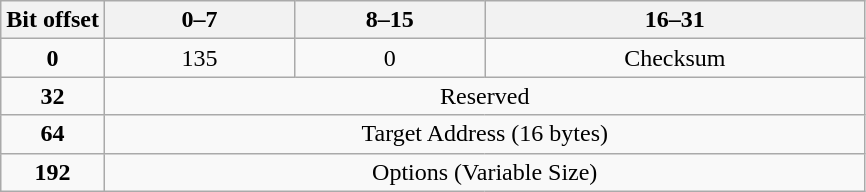<table class="wikitable" style="text-align:center">
<tr>
<th>Bit offset</th>
<th colspan="8" width="22%">0–7</th>
<th colspan="8" width="22%">8–15</th>
<th colspan="16" width="44%">16–31</th>
</tr>
<tr>
<td><strong>0</strong></td>
<td colspan="8">135</td>
<td colspan="8">0</td>
<td colspan="16">Checksum</td>
</tr>
<tr>
<td><strong>32</strong></td>
<td colspan="32">Reserved</td>
</tr>
<tr>
<td><strong>64</strong></td>
<td colspan="32">Target Address  (16 bytes)</td>
</tr>
<tr>
<td><strong>192</strong></td>
<td colspan="32">Options (Variable Size)</td>
</tr>
</table>
